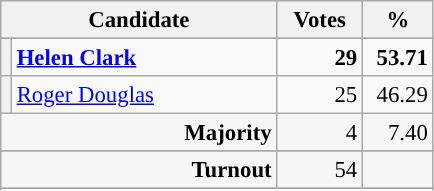<table class="wikitable" style="font-size: 95%;">
<tr style="background-color:#E9E9E9">
<th colspan="2" style="width: 170px">Candidate</th>
<th style="width: 50px">Votes</th>
<th style="width: 40px">%</th>
</tr>
<tr>
</tr>
<tr>
<th style="background-color: "></th>
<td style="width: 170px"><strong><a href='#'>Helen Clark</a></strong></td>
<td align="right"><strong>29</strong></td>
<td align="right"><strong>53.71</strong></td>
</tr>
<tr>
<th style="background-color: "></th>
<td style="width: 170px"><a href='#'>Roger Douglas</a></td>
<td align="right">25</td>
<td align="right">46.29</td>
</tr>
<tr style="background-color:#F6F6F6">
<td colspan="2" align="right"><strong>Majority</strong></td>
<td align="right">4</td>
<td align="right">7.40</td>
</tr>
<tr>
</tr>
<tr style="background-color:#F6F6F6">
<td colspan="2" align="right"><strong>Turnout</strong></td>
<td align="right">54</td>
<td></td>
</tr>
<tr>
</tr>
<tr style="background-color:#F6F6F6">
</tr>
</table>
